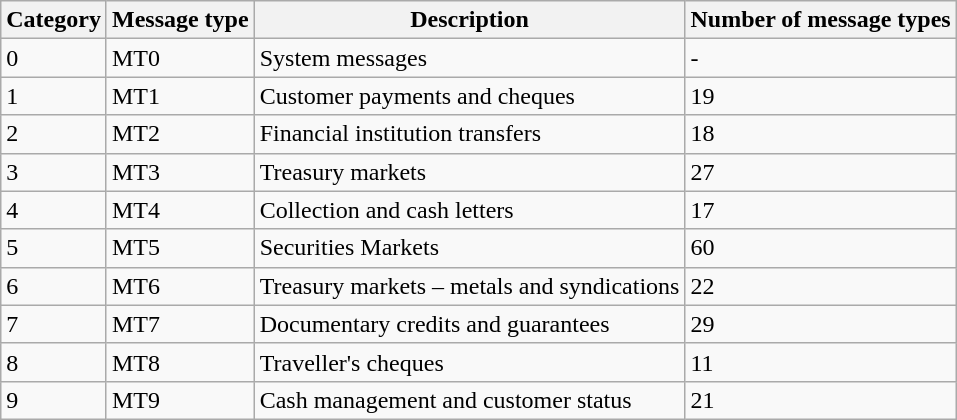<table class="wikitable">
<tr>
<th>Category</th>
<th>Message type</th>
<th>Description</th>
<th>Number of message types</th>
</tr>
<tr>
<td>0</td>
<td>MT0</td>
<td>System messages</td>
<td>-</td>
</tr>
<tr>
<td>1</td>
<td>MT1</td>
<td>Customer payments and cheques</td>
<td>19</td>
</tr>
<tr>
<td>2</td>
<td>MT2</td>
<td>Financial institution transfers</td>
<td>18</td>
</tr>
<tr>
<td>3</td>
<td>MT3</td>
<td>Treasury markets</td>
<td>27</td>
</tr>
<tr>
<td>4</td>
<td>MT4</td>
<td>Collection and cash letters</td>
<td>17</td>
</tr>
<tr>
<td>5</td>
<td>MT5</td>
<td>Securities Markets</td>
<td>60</td>
</tr>
<tr>
<td>6</td>
<td>MT6</td>
<td>Treasury markets – metals and syndications</td>
<td>22</td>
</tr>
<tr>
<td>7</td>
<td>MT7</td>
<td>Documentary credits and guarantees</td>
<td>29</td>
</tr>
<tr>
<td>8</td>
<td>MT8</td>
<td>Traveller's cheques</td>
<td>11</td>
</tr>
<tr>
<td>9</td>
<td>MT9</td>
<td>Cash management and customer status</td>
<td>21</td>
</tr>
</table>
